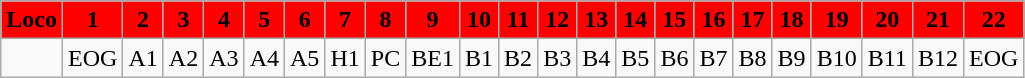<table class="wikitable plainrowheaders unsortable" style="text-align:center">
<tr>
<th scope="col" rowspan="1" style="background:RED;">Loco</th>
<th scope="col" rowspan="1" style="background:RED;">1</th>
<th scope="col" rowspan="1" style="background:RED;">2</th>
<th scope="col" rowspan="1" style="background:RED;">3</th>
<th scope="col" rowspan="1" style="background:RED;">4</th>
<th scope="col" rowspan="1" style="background:RED;">5</th>
<th scope="col" rowspan="1" style="background:RED;">6</th>
<th scope="col" rowspan="1" style="background:RED;">7</th>
<th scope="col" rowspan="1" style="background:RED;">8</th>
<th scope="col" rowspan="1" style="background:RED;">9</th>
<th scope="col" rowspan="1" style="background:RED;">10</th>
<th scope="col" rowspan="1" style="background:RED;">11</th>
<th scope="col" rowspan="1" style="background:RED;">12</th>
<th scope="col" rowspan="1" style="background:RED;">13</th>
<th scope="col" rowspan="1" style="background:RED;">14</th>
<th scope="col" rowspan="1" style="background:RED;">15</th>
<th scope="col" rowspan="1" style="background:RED;">16</th>
<th scope="col" rowspan="1" style="background:RED;">17</th>
<th scope="col" rowspan="1" style="background:RED;">18</th>
<th scope="col" rowspan="1" style="background:RED;">19</th>
<th scope="col" rowspan="1" style="background:RED;">20</th>
<th scope="col" rowspan="1" style="background:RED;">21</th>
<th scope="col" rowspan="1" style="background:RED;">22</th>
</tr>
<tr>
<td></td>
<td>EOG</td>
<td>A1</td>
<td>A2</td>
<td>A3</td>
<td>A4</td>
<td>A5</td>
<td>H1</td>
<td>PC</td>
<td>BE1</td>
<td>B1</td>
<td>B2</td>
<td>B3</td>
<td>B4</td>
<td>B5</td>
<td>B6</td>
<td>B7</td>
<td>B8</td>
<td>B9</td>
<td>B10</td>
<td>B11</td>
<td>B12</td>
<td>EOG</td>
</tr>
</table>
